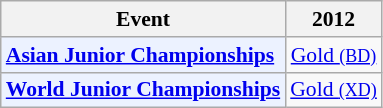<table class="wikitable" style="font-size: 90%; text-align:center">
<tr>
<th>Event</th>
<th>2012</th>
</tr>
<tr>
<td bgcolor="#ECF2FF"; align="left"><strong><a href='#'>Asian Junior Championships</a></strong></td>
<td> <a href='#'>Gold <small>(BD)</small></a></td>
</tr>
<tr>
<td bgcolor="#ECF2FF"; align="left"><strong><a href='#'>World Junior Championships</a></strong></td>
<td> <a href='#'>Gold <small>(XD)</small></a></td>
</tr>
</table>
